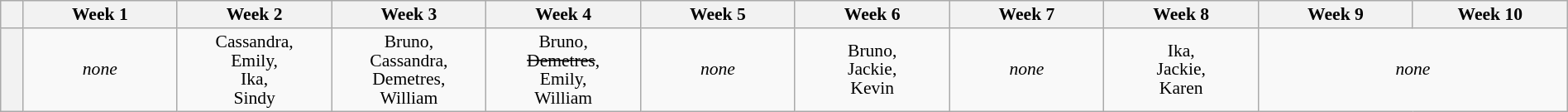<table class="wikitable" style="text-align:center; font-size:90%; width:100%; line-height:15px;">
<tr>
<th style="width:1%"></th>
<th style="width:7%">Week 1</th>
<th style="width:7%">Week 2</th>
<th style="width:7%">Week 3 </th>
<th style="width:7%">Week 4</th>
<th style="width:7%">Week 5 </th>
<th style="width:7%">Week 6</th>
<th style="width:7%">Week 7</th>
<th style="width:7%">Week 8</th>
<th style="width:7%">Week 9</th>
<th style="width:7%">Week 10</th>
</tr>
<tr>
<th></th>
<td><em>none</em></td>
<td>Cassandra,<br>Emily,<br>Ika,<br>Sindy</td>
<td>Bruno,<br>Cassandra,<br>Demetres,<br>William</td>
<td>Bruno,<br><s>Demetres</s>,<br>Emily,<br>William</td>
<td><em>none</em></td>
<td>Bruno,<br>Jackie,<br>Kevin</td>
<td><em>none</em></td>
<td>Ika,<br>Jackie,<br>Karen</td>
<td colspan="2"><em>none</em></td>
</tr>
</table>
